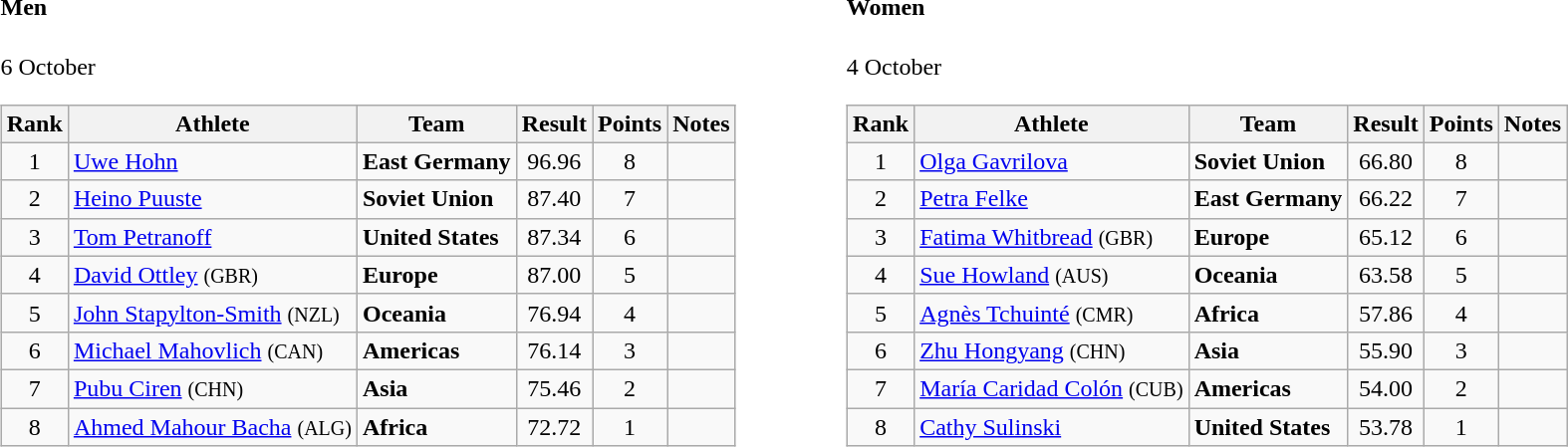<table>
<tr>
<td valign="top"><br><h4>Men</h4>6 October<table class="wikitable" style="text-align:center">
<tr>
<th>Rank</th>
<th>Athlete</th>
<th>Team</th>
<th>Result</th>
<th>Points</th>
<th>Notes</th>
</tr>
<tr>
<td>1</td>
<td align="left"><a href='#'>Uwe Hohn</a></td>
<td align=left><strong>East Germany</strong></td>
<td>96.96</td>
<td>8</td>
<td></td>
</tr>
<tr>
<td>2</td>
<td align="left"><a href='#'>Heino Puuste</a></td>
<td align=left><strong>Soviet Union</strong></td>
<td>87.40</td>
<td>7</td>
<td></td>
</tr>
<tr>
<td>3</td>
<td align="left"><a href='#'>Tom Petranoff</a></td>
<td align=left><strong>United States</strong></td>
<td>87.34</td>
<td>6</td>
<td></td>
</tr>
<tr>
<td>4</td>
<td align="left"><a href='#'>David Ottley</a> <small>(GBR) </small></td>
<td align=left><strong>Europe</strong></td>
<td>87.00</td>
<td>5</td>
<td></td>
</tr>
<tr>
<td>5</td>
<td align="left"><a href='#'>John Stapylton-Smith</a> <small>(NZL) </small></td>
<td align=left><strong>Oceania</strong></td>
<td>76.94</td>
<td>4</td>
<td></td>
</tr>
<tr>
<td>6</td>
<td align="left"><a href='#'>Michael Mahovlich</a> <small>(CAN) </small></td>
<td align=left><strong>Americas</strong></td>
<td>76.14</td>
<td>3</td>
<td></td>
</tr>
<tr>
<td>7</td>
<td align="left"><a href='#'>Pubu Ciren</a> <small>(CHN) </small></td>
<td align=left><strong>Asia</strong></td>
<td>75.46</td>
<td>2</td>
<td></td>
</tr>
<tr>
<td>8</td>
<td align="left"><a href='#'>Ahmed Mahour Bacha</a> <small>(ALG) </small></td>
<td align=left><strong>Africa</strong></td>
<td>72.72</td>
<td>1</td>
<td></td>
</tr>
</table>
</td>
<td width="50"> </td>
<td valign="top"><br><h4>Women</h4>4 October<table class="wikitable" style="text-align:center">
<tr>
<th>Rank</th>
<th>Athlete</th>
<th>Team</th>
<th>Result</th>
<th>Points</th>
<th>Notes</th>
</tr>
<tr>
<td>1</td>
<td align="left"><a href='#'>Olga Gavrilova</a></td>
<td align=left><strong>Soviet Union</strong></td>
<td>66.80</td>
<td>8</td>
<td></td>
</tr>
<tr>
<td>2</td>
<td align="left"><a href='#'>Petra Felke</a></td>
<td align=left><strong>East Germany</strong></td>
<td>66.22</td>
<td>7</td>
<td></td>
</tr>
<tr>
<td>3</td>
<td align="left"><a href='#'>Fatima Whitbread</a> <small>(GBR) </small></td>
<td align=left><strong>Europe</strong></td>
<td>65.12</td>
<td>6</td>
<td></td>
</tr>
<tr>
<td>4</td>
<td align="left"><a href='#'>Sue Howland</a> <small>(AUS) </small></td>
<td align=left><strong>Oceania</strong></td>
<td>63.58</td>
<td>5</td>
<td></td>
</tr>
<tr>
<td>5</td>
<td align="left"><a href='#'>Agnès Tchuinté</a> <small>(CMR) </small></td>
<td align=left><strong>Africa</strong></td>
<td>57.86</td>
<td>4</td>
<td></td>
</tr>
<tr>
<td>6</td>
<td align="left"><a href='#'>Zhu Hongyang</a> <small>(CHN) </small></td>
<td align=left><strong>Asia</strong></td>
<td>55.90</td>
<td>3</td>
<td></td>
</tr>
<tr>
<td>7</td>
<td align="left"><a href='#'>María Caridad Colón</a> <small>(CUB) </small></td>
<td align=left><strong>Americas</strong></td>
<td>54.00</td>
<td>2</td>
<td></td>
</tr>
<tr>
<td>8</td>
<td align="left"><a href='#'>Cathy Sulinski</a></td>
<td align=left><strong>United States</strong></td>
<td>53.78</td>
<td>1</td>
<td></td>
</tr>
</table>
</td>
</tr>
</table>
